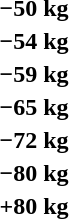<table>
<tr>
<th rowspan=2>−50 kg</th>
<td rowspan=2></td>
<td rowspan=2></td>
<td></td>
</tr>
<tr>
<td></td>
</tr>
<tr>
<th rowspan=2>−54 kg</th>
<td rowspan=2></td>
<td rowspan=2></td>
<td></td>
</tr>
<tr>
<td></td>
</tr>
<tr>
<th rowspan=2>−59 kg</th>
<td rowspan=2></td>
<td rowspan=2></td>
<td></td>
</tr>
<tr>
<td></td>
</tr>
<tr>
<th rowspan=2>−65 kg</th>
<td rowspan=2></td>
<td rowspan=2></td>
<td></td>
</tr>
<tr>
<td></td>
</tr>
<tr>
<th rowspan=2>−72 kg</th>
<td rowspan=2></td>
<td rowspan=2></td>
<td></td>
</tr>
<tr>
<td></td>
</tr>
<tr>
<th rowspan=2>−80 kg</th>
<td rowspan=2></td>
<td rowspan=2></td>
<td></td>
</tr>
<tr>
<td></td>
</tr>
<tr>
<th rowspan=2>+80 kg</th>
<td rowspan=2></td>
<td rowspan=2></td>
<td></td>
</tr>
<tr>
<td></td>
</tr>
</table>
